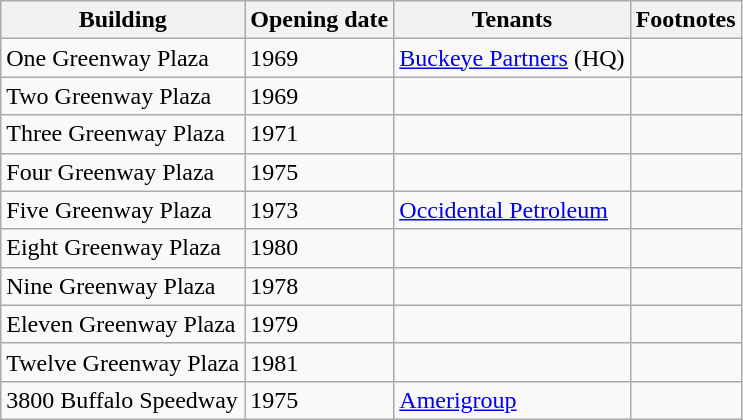<table class="wikitable">
<tr>
<th>Building</th>
<th>Opening date</th>
<th>Tenants</th>
<th>Footnotes</th>
</tr>
<tr>
<td>One Greenway Plaza</td>
<td>1969</td>
<td><a href='#'>Buckeye Partners</a> (HQ)</td>
<td></td>
</tr>
<tr>
<td>Two Greenway Plaza</td>
<td>1969</td>
<td></td>
<td></td>
</tr>
<tr>
<td>Three Greenway Plaza</td>
<td>1971</td>
<td></td>
<td></td>
</tr>
<tr>
<td>Four Greenway Plaza</td>
<td>1975</td>
<td></td>
<td></td>
</tr>
<tr>
<td>Five Greenway Plaza</td>
<td>1973</td>
<td><a href='#'>Occidental Petroleum</a></td>
<td></td>
</tr>
<tr>
<td>Eight Greenway Plaza</td>
<td>1980</td>
<td></td>
<td></td>
</tr>
<tr>
<td>Nine Greenway Plaza</td>
<td>1978</td>
<td></td>
<td></td>
</tr>
<tr>
<td>Eleven Greenway Plaza</td>
<td>1979</td>
<td></td>
<td></td>
</tr>
<tr>
<td>Twelve Greenway Plaza</td>
<td>1981</td>
<td></td>
<td></td>
</tr>
<tr>
<td>3800 Buffalo Speedway</td>
<td>1975</td>
<td><a href='#'>Amerigroup</a></td>
<td></td>
</tr>
</table>
